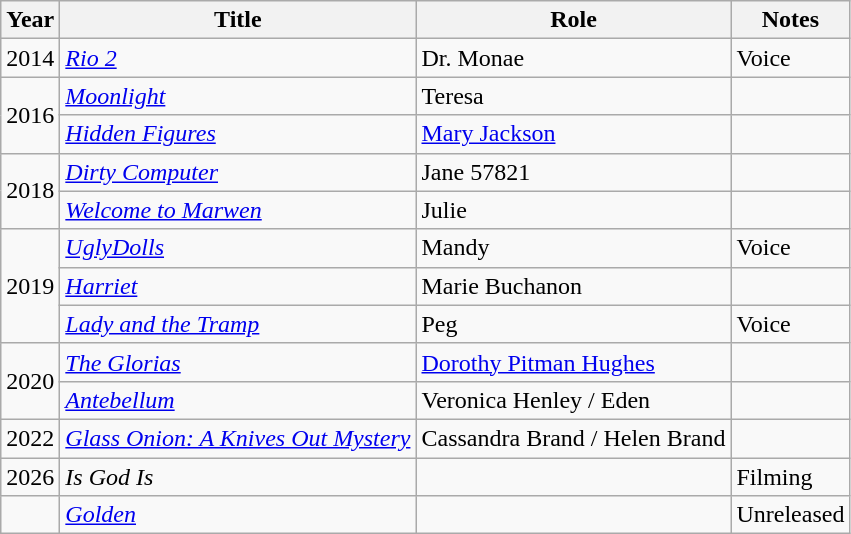<table class="wikitable sortable">
<tr>
<th>Year</th>
<th>Title</th>
<th>Role</th>
<th class="unsortable">Notes</th>
</tr>
<tr>
<td>2014</td>
<td><em><a href='#'>Rio 2</a></em></td>
<td>Dr. Monae</td>
<td>Voice</td>
</tr>
<tr>
<td rowspan="2">2016</td>
<td><em><a href='#'>Moonlight</a></em></td>
<td>Teresa</td>
<td></td>
</tr>
<tr>
<td><em><a href='#'>Hidden Figures</a></em></td>
<td><a href='#'>Mary Jackson</a></td>
<td></td>
</tr>
<tr>
<td rowspan=2>2018</td>
<td><em><a href='#'>Dirty Computer</a></em></td>
<td>Jane 57821</td>
<td></td>
</tr>
<tr>
<td><em><a href='#'>Welcome to Marwen</a></em></td>
<td>Julie</td>
<td></td>
</tr>
<tr>
<td rowspan=3>2019</td>
<td><em><a href='#'>UglyDolls</a></em></td>
<td>Mandy</td>
<td>Voice</td>
</tr>
<tr>
<td><em><a href='#'>Harriet</a></em></td>
<td>Marie Buchanon</td>
<td></td>
</tr>
<tr>
<td><em><a href='#'>Lady and the Tramp</a></em></td>
<td>Peg</td>
<td>Voice</td>
</tr>
<tr>
<td rowspan=2>2020</td>
<td><em><a href='#'>The Glorias</a></em></td>
<td><a href='#'>Dorothy Pitman Hughes</a></td>
<td></td>
</tr>
<tr>
<td><em><a href='#'>Antebellum</a></em></td>
<td>Veronica Henley / Eden</td>
<td></td>
</tr>
<tr>
<td>2022</td>
<td><em><a href='#'>Glass Onion: A Knives Out Mystery</a></em></td>
<td>Cassandra Brand / Helen Brand</td>
<td></td>
</tr>
<tr>
<td>2026</td>
<td><em>Is God Is</em></td>
<td></td>
<td>Filming</td>
</tr>
<tr>
<td></td>
<td><em><a href='#'>Golden</a></em></td>
<td></td>
<td>Unreleased</td>
</tr>
</table>
